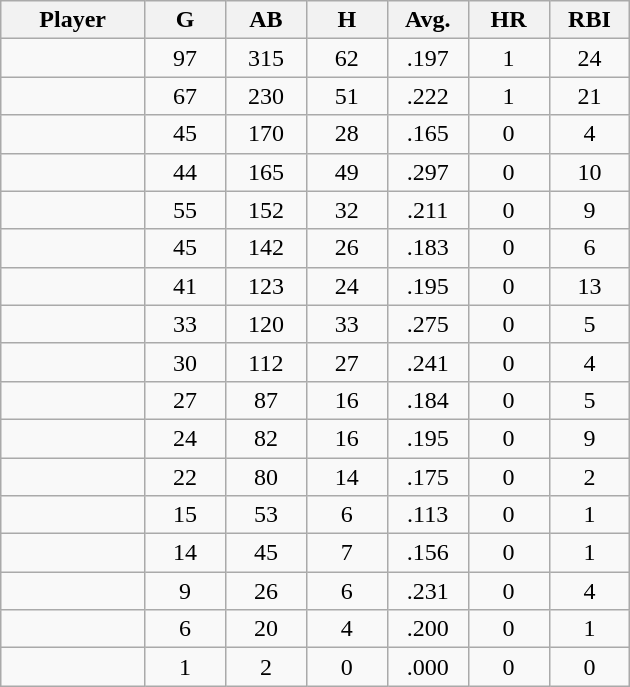<table class="wikitable sortable">
<tr>
<th bgcolor="#DDDDFF" width="16%">Player</th>
<th bgcolor="#DDDDFF" width="9%">G</th>
<th bgcolor="#DDDDFF" width="9%">AB</th>
<th bgcolor="#DDDDFF" width="9%">H</th>
<th bgcolor="#DDDDFF" width="9%">Avg.</th>
<th bgcolor="#DDDDFF" width="9%">HR</th>
<th bgcolor="#DDDDFF" width="9%">RBI</th>
</tr>
<tr align="center">
<td></td>
<td>97</td>
<td>315</td>
<td>62</td>
<td>.197</td>
<td>1</td>
<td>24</td>
</tr>
<tr align="center">
<td></td>
<td>67</td>
<td>230</td>
<td>51</td>
<td>.222</td>
<td>1</td>
<td>21</td>
</tr>
<tr align="center">
<td></td>
<td>45</td>
<td>170</td>
<td>28</td>
<td>.165</td>
<td>0</td>
<td>4</td>
</tr>
<tr align="center">
<td></td>
<td>44</td>
<td>165</td>
<td>49</td>
<td>.297</td>
<td>0</td>
<td>10</td>
</tr>
<tr align="center">
<td></td>
<td>55</td>
<td>152</td>
<td>32</td>
<td>.211</td>
<td>0</td>
<td>9</td>
</tr>
<tr align="center">
<td></td>
<td>45</td>
<td>142</td>
<td>26</td>
<td>.183</td>
<td>0</td>
<td>6</td>
</tr>
<tr align="center">
<td></td>
<td>41</td>
<td>123</td>
<td>24</td>
<td>.195</td>
<td>0</td>
<td>13</td>
</tr>
<tr align="center">
<td></td>
<td>33</td>
<td>120</td>
<td>33</td>
<td>.275</td>
<td>0</td>
<td>5</td>
</tr>
<tr align="center">
<td></td>
<td>30</td>
<td>112</td>
<td>27</td>
<td>.241</td>
<td>0</td>
<td>4</td>
</tr>
<tr align="center">
<td></td>
<td>27</td>
<td>87</td>
<td>16</td>
<td>.184</td>
<td>0</td>
<td>5</td>
</tr>
<tr align="center">
<td></td>
<td>24</td>
<td>82</td>
<td>16</td>
<td>.195</td>
<td>0</td>
<td>9</td>
</tr>
<tr align="center">
<td></td>
<td>22</td>
<td>80</td>
<td>14</td>
<td>.175</td>
<td>0</td>
<td>2</td>
</tr>
<tr align="center">
<td></td>
<td>15</td>
<td>53</td>
<td>6</td>
<td>.113</td>
<td>0</td>
<td>1</td>
</tr>
<tr align="center">
<td></td>
<td>14</td>
<td>45</td>
<td>7</td>
<td>.156</td>
<td>0</td>
<td>1</td>
</tr>
<tr align="center">
<td></td>
<td>9</td>
<td>26</td>
<td>6</td>
<td>.231</td>
<td>0</td>
<td>4</td>
</tr>
<tr align="center">
<td></td>
<td>6</td>
<td>20</td>
<td>4</td>
<td>.200</td>
<td>0</td>
<td>1</td>
</tr>
<tr align="center">
<td></td>
<td>1</td>
<td>2</td>
<td>0</td>
<td>.000</td>
<td>0</td>
<td>0</td>
</tr>
</table>
